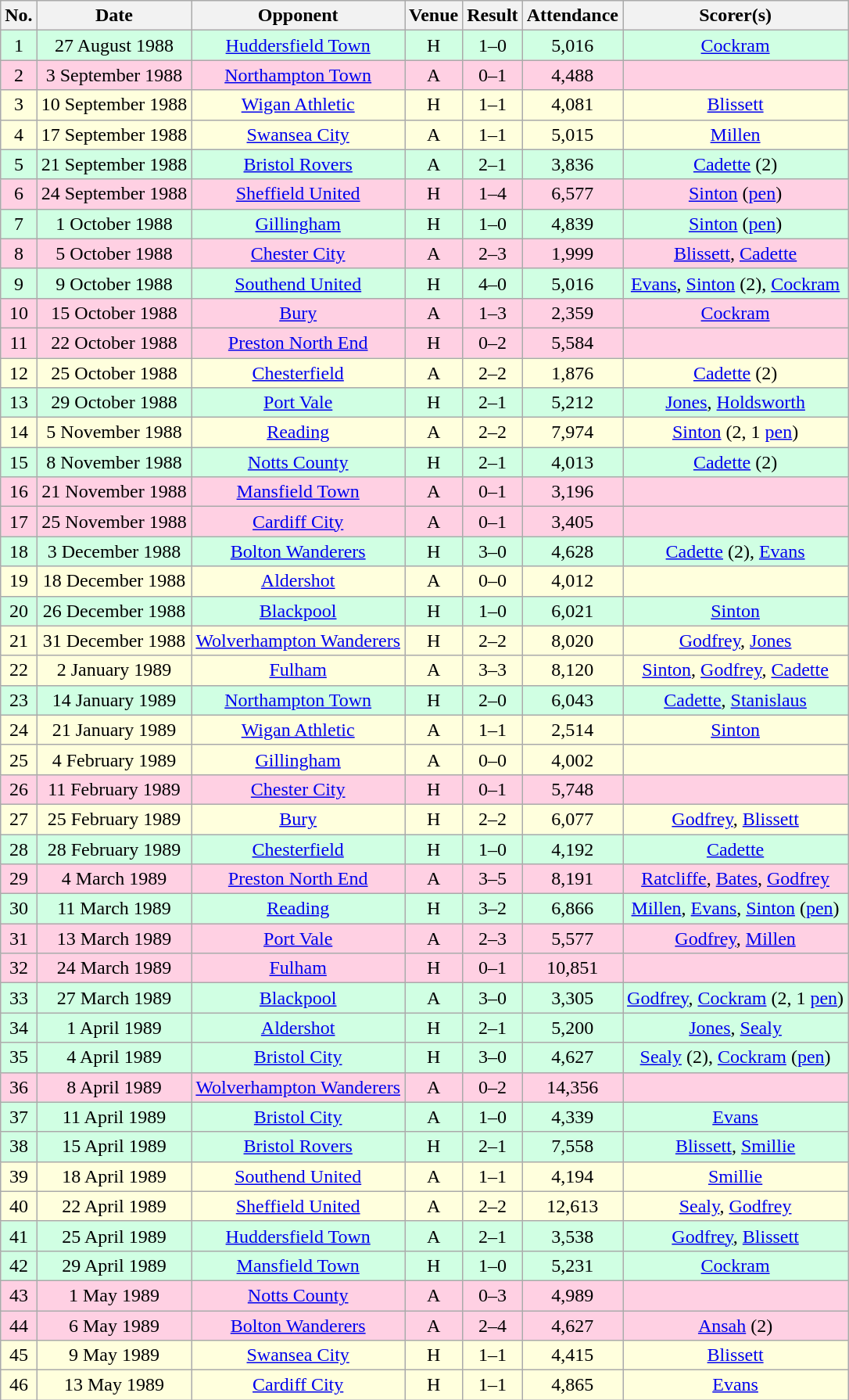<table class="wikitable sortable" style="text-align:center;">
<tr>
<th>No.</th>
<th>Date</th>
<th>Opponent</th>
<th>Venue</th>
<th>Result</th>
<th>Attendance</th>
<th>Scorer(s)</th>
</tr>
<tr style="background:#d0ffe3;">
<td>1</td>
<td>27 August 1988</td>
<td><a href='#'>Huddersfield Town</a></td>
<td>H</td>
<td>1–0</td>
<td>5,016</td>
<td><a href='#'>Cockram</a></td>
</tr>
<tr style="background:#ffd0e3;">
<td>2</td>
<td>3 September 1988</td>
<td><a href='#'>Northampton Town</a></td>
<td>A</td>
<td>0–1</td>
<td>4,488</td>
<td></td>
</tr>
<tr style="background:#ffd;">
<td>3</td>
<td>10 September 1988</td>
<td><a href='#'>Wigan Athletic</a></td>
<td>H</td>
<td>1–1</td>
<td>4,081</td>
<td><a href='#'>Blissett</a></td>
</tr>
<tr style="background:#ffd;">
<td>4</td>
<td>17 September 1988</td>
<td><a href='#'>Swansea City</a></td>
<td>A</td>
<td>1–1</td>
<td>5,015</td>
<td><a href='#'>Millen</a></td>
</tr>
<tr style="background:#d0ffe3;">
<td>5</td>
<td>21 September 1988</td>
<td><a href='#'>Bristol Rovers</a></td>
<td>A</td>
<td>2–1</td>
<td>3,836</td>
<td><a href='#'>Cadette</a> (2)</td>
</tr>
<tr style="background:#ffd0e3;">
<td>6</td>
<td>24 September 1988</td>
<td><a href='#'>Sheffield United</a></td>
<td>H</td>
<td>1–4</td>
<td>6,577</td>
<td><a href='#'>Sinton</a> (<a href='#'>pen</a>)</td>
</tr>
<tr style="background:#d0ffe3;">
<td>7</td>
<td>1 October 1988</td>
<td><a href='#'>Gillingham</a></td>
<td>H</td>
<td>1–0</td>
<td>4,839</td>
<td><a href='#'>Sinton</a> (<a href='#'>pen</a>)</td>
</tr>
<tr style="background:#ffd0e3;">
<td>8</td>
<td>5 October 1988</td>
<td><a href='#'>Chester City</a></td>
<td>A</td>
<td>2–3</td>
<td>1,999</td>
<td><a href='#'>Blissett</a>, <a href='#'>Cadette</a></td>
</tr>
<tr style="background:#d0ffe3;">
<td>9</td>
<td>9 October 1988</td>
<td><a href='#'>Southend United</a></td>
<td>H</td>
<td>4–0</td>
<td>5,016</td>
<td><a href='#'>Evans</a>, <a href='#'>Sinton</a> (2), <a href='#'>Cockram</a></td>
</tr>
<tr style="background:#ffd0e3;">
<td>10</td>
<td>15 October 1988</td>
<td><a href='#'>Bury</a></td>
<td>A</td>
<td>1–3</td>
<td>2,359</td>
<td><a href='#'>Cockram</a></td>
</tr>
<tr style="background:#ffd0e3;">
<td>11</td>
<td>22 October 1988</td>
<td><a href='#'>Preston North End</a></td>
<td>H</td>
<td>0–2</td>
<td>5,584</td>
<td></td>
</tr>
<tr style="background:#ffd;">
<td>12</td>
<td>25 October 1988</td>
<td><a href='#'>Chesterfield</a></td>
<td>A</td>
<td>2–2</td>
<td>1,876</td>
<td><a href='#'>Cadette</a> (2)</td>
</tr>
<tr style="background:#d0ffe3;">
<td>13</td>
<td>29 October 1988</td>
<td><a href='#'>Port Vale</a></td>
<td>H</td>
<td>2–1</td>
<td>5,212</td>
<td><a href='#'>Jones</a>, <a href='#'>Holdsworth</a></td>
</tr>
<tr style="background:#ffd;">
<td>14</td>
<td>5 November 1988</td>
<td><a href='#'>Reading</a></td>
<td>A</td>
<td>2–2</td>
<td>7,974</td>
<td><a href='#'>Sinton</a> (2, 1 <a href='#'>pen</a>)</td>
</tr>
<tr style="background:#d0ffe3;">
<td>15</td>
<td>8 November 1988</td>
<td><a href='#'>Notts County</a></td>
<td>H</td>
<td>2–1</td>
<td>4,013</td>
<td><a href='#'>Cadette</a> (2)</td>
</tr>
<tr style="background:#ffd0e3;">
<td>16</td>
<td>21 November 1988</td>
<td><a href='#'>Mansfield Town</a></td>
<td>A</td>
<td>0–1</td>
<td>3,196</td>
<td></td>
</tr>
<tr style="background:#ffd0e3;">
<td>17</td>
<td>25 November 1988</td>
<td><a href='#'>Cardiff City</a></td>
<td>A</td>
<td>0–1</td>
<td>3,405</td>
<td></td>
</tr>
<tr style="background:#d0ffe3;">
<td>18</td>
<td>3 December 1988</td>
<td><a href='#'>Bolton Wanderers</a></td>
<td>H</td>
<td>3–0</td>
<td>4,628</td>
<td><a href='#'>Cadette</a> (2), <a href='#'>Evans</a></td>
</tr>
<tr style="background:#ffd;">
<td>19</td>
<td>18 December 1988</td>
<td><a href='#'>Aldershot</a></td>
<td>A</td>
<td>0–0</td>
<td>4,012</td>
<td></td>
</tr>
<tr style="background:#d0ffe3;">
<td>20</td>
<td>26 December 1988</td>
<td><a href='#'>Blackpool</a></td>
<td>H</td>
<td>1–0</td>
<td>6,021</td>
<td><a href='#'>Sinton</a></td>
</tr>
<tr style="background:#ffd;">
<td>21</td>
<td>31 December 1988</td>
<td><a href='#'>Wolverhampton Wanderers</a></td>
<td>H</td>
<td>2–2</td>
<td>8,020</td>
<td><a href='#'>Godfrey</a>, <a href='#'>Jones</a></td>
</tr>
<tr style="background:#ffd;">
<td>22</td>
<td>2 January 1989</td>
<td><a href='#'>Fulham</a></td>
<td>A</td>
<td>3–3</td>
<td>8,120</td>
<td><a href='#'>Sinton</a>, <a href='#'>Godfrey</a>, <a href='#'>Cadette</a></td>
</tr>
<tr style="background:#d0ffe3;">
<td>23</td>
<td>14 January 1989</td>
<td><a href='#'>Northampton Town</a></td>
<td>H</td>
<td>2–0</td>
<td>6,043</td>
<td><a href='#'>Cadette</a>, <a href='#'>Stanislaus</a></td>
</tr>
<tr style="background:#ffd;">
<td>24</td>
<td>21 January 1989</td>
<td><a href='#'>Wigan Athletic</a></td>
<td>A</td>
<td>1–1</td>
<td>2,514</td>
<td><a href='#'>Sinton</a></td>
</tr>
<tr style="background:#ffd;">
<td>25</td>
<td>4 February 1989</td>
<td><a href='#'>Gillingham</a></td>
<td>A</td>
<td>0–0</td>
<td>4,002</td>
<td></td>
</tr>
<tr style="background:#ffd0e3;">
<td>26</td>
<td>11 February 1989</td>
<td><a href='#'>Chester City</a></td>
<td>H</td>
<td>0–1</td>
<td>5,748</td>
<td></td>
</tr>
<tr style="background:#ffd;">
<td>27</td>
<td>25 February 1989</td>
<td><a href='#'>Bury</a></td>
<td>H</td>
<td>2–2</td>
<td>6,077</td>
<td><a href='#'>Godfrey</a>, <a href='#'>Blissett</a></td>
</tr>
<tr style="background:#d0ffe3;">
<td>28</td>
<td>28 February 1989</td>
<td><a href='#'>Chesterfield</a></td>
<td>H</td>
<td>1–0</td>
<td>4,192</td>
<td><a href='#'>Cadette</a></td>
</tr>
<tr style="background:#ffd0e3;">
<td>29</td>
<td>4 March 1989</td>
<td><a href='#'>Preston North End</a></td>
<td>A</td>
<td>3–5</td>
<td>8,191</td>
<td><a href='#'>Ratcliffe</a>, <a href='#'>Bates</a>, <a href='#'>Godfrey</a></td>
</tr>
<tr style="background:#d0ffe3;">
<td>30</td>
<td>11 March 1989</td>
<td><a href='#'>Reading</a></td>
<td>H</td>
<td>3–2</td>
<td>6,866</td>
<td><a href='#'>Millen</a>, <a href='#'>Evans</a>, <a href='#'>Sinton</a> (<a href='#'>pen</a>)</td>
</tr>
<tr style="background:#ffd0e3;">
<td>31</td>
<td>13 March 1989</td>
<td><a href='#'>Port Vale</a></td>
<td>A</td>
<td>2–3</td>
<td>5,577</td>
<td><a href='#'>Godfrey</a>, <a href='#'>Millen</a></td>
</tr>
<tr style="background:#ffd0e3;">
<td>32</td>
<td>24 March 1989</td>
<td><a href='#'>Fulham</a></td>
<td>H</td>
<td>0–1</td>
<td>10,851</td>
<td></td>
</tr>
<tr style="background:#d0ffe3;">
<td>33</td>
<td>27 March 1989</td>
<td><a href='#'>Blackpool</a></td>
<td>A</td>
<td>3–0</td>
<td>3,305</td>
<td><a href='#'>Godfrey</a>, <a href='#'>Cockram</a> (2, 1 <a href='#'>pen</a>)</td>
</tr>
<tr style="background:#d0ffe3;">
<td>34</td>
<td>1 April 1989</td>
<td><a href='#'>Aldershot</a></td>
<td>H</td>
<td>2–1</td>
<td>5,200</td>
<td><a href='#'>Jones</a>, <a href='#'>Sealy</a></td>
</tr>
<tr style="background:#d0ffe3;">
<td>35</td>
<td>4 April 1989</td>
<td><a href='#'>Bristol City</a></td>
<td>H</td>
<td>3–0</td>
<td>4,627</td>
<td><a href='#'>Sealy</a> (2), <a href='#'>Cockram</a> (<a href='#'>pen</a>)</td>
</tr>
<tr style="background:#ffd0e3;">
<td>36</td>
<td>8 April 1989</td>
<td><a href='#'>Wolverhampton Wanderers</a></td>
<td>A</td>
<td>0–2</td>
<td>14,356</td>
<td></td>
</tr>
<tr style="background:#d0ffe3;">
<td>37</td>
<td>11 April 1989</td>
<td><a href='#'>Bristol City</a></td>
<td>A</td>
<td>1–0</td>
<td>4,339</td>
<td><a href='#'>Evans</a></td>
</tr>
<tr style="background:#d0ffe3;">
<td>38</td>
<td>15 April 1989</td>
<td><a href='#'>Bristol Rovers</a></td>
<td>H</td>
<td>2–1</td>
<td>7,558</td>
<td><a href='#'>Blissett</a>, <a href='#'>Smillie</a></td>
</tr>
<tr style="background:#ffd;">
<td>39</td>
<td>18 April 1989</td>
<td><a href='#'>Southend United</a></td>
<td>A</td>
<td>1–1</td>
<td>4,194</td>
<td><a href='#'>Smillie</a></td>
</tr>
<tr style="background:#ffd;">
<td>40</td>
<td>22 April 1989</td>
<td><a href='#'>Sheffield United</a></td>
<td>A</td>
<td>2–2</td>
<td>12,613</td>
<td><a href='#'>Sealy</a>, <a href='#'>Godfrey</a></td>
</tr>
<tr style="background:#d0ffe3;">
<td>41</td>
<td>25 April 1989</td>
<td><a href='#'>Huddersfield Town</a></td>
<td>A</td>
<td>2–1</td>
<td>3,538</td>
<td><a href='#'>Godfrey</a>, <a href='#'>Blissett</a></td>
</tr>
<tr style="background:#d0ffe3;">
<td>42</td>
<td>29 April 1989</td>
<td><a href='#'>Mansfield Town</a></td>
<td>H</td>
<td>1–0</td>
<td>5,231</td>
<td><a href='#'>Cockram</a></td>
</tr>
<tr style="background:#ffd0e3;">
<td>43</td>
<td>1 May 1989</td>
<td><a href='#'>Notts County</a></td>
<td>A</td>
<td>0–3</td>
<td>4,989</td>
<td></td>
</tr>
<tr style="background:#ffd0e3;">
<td>44</td>
<td>6 May 1989</td>
<td><a href='#'>Bolton Wanderers</a></td>
<td>A</td>
<td>2–4</td>
<td>4,627</td>
<td><a href='#'>Ansah</a> (2)</td>
</tr>
<tr style="background:#ffd;">
<td>45</td>
<td>9 May 1989</td>
<td><a href='#'>Swansea City</a></td>
<td>H</td>
<td>1–1</td>
<td>4,415</td>
<td><a href='#'>Blissett</a></td>
</tr>
<tr style="background:#ffd;">
<td>46</td>
<td>13 May 1989</td>
<td><a href='#'>Cardiff City</a></td>
<td>H</td>
<td>1–1</td>
<td>4,865</td>
<td><a href='#'>Evans</a></td>
</tr>
</table>
